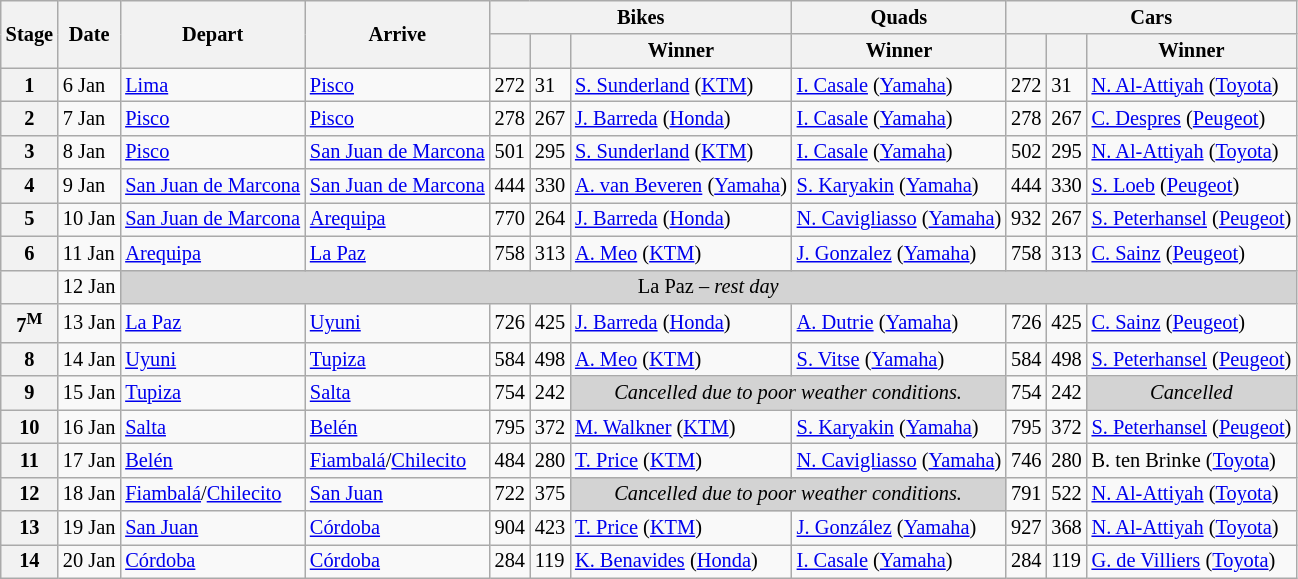<table class="wikitable" style="font-size:85%;">
<tr>
<th rowspan="2">Stage</th>
<th rowspan="2">Date</th>
<th rowspan="2">Depart</th>
<th rowspan="2">Arrive</th>
<th colspan="3">Bikes</th>
<th>Quads</th>
<th colspan="3">Cars</th>
</tr>
<tr>
<th></th>
<th></th>
<th>Winner</th>
<th>Winner</th>
<th></th>
<th></th>
<th>Winner</th>
</tr>
<tr>
<th>1</th>
<td>6 Jan</td>
<td> <a href='#'>Lima</a></td>
<td> <a href='#'>Pisco</a></td>
<td>272</td>
<td>31</td>
<td> <a href='#'>S. Sunderland</a> (<a href='#'>KTM</a>)</td>
<td> <a href='#'>I. Casale</a> (<a href='#'>Yamaha</a>)</td>
<td>272</td>
<td>31</td>
<td> <a href='#'>N. Al-Attiyah</a> (<a href='#'>Toyota</a>)</td>
</tr>
<tr>
<th>2</th>
<td>7  Jan</td>
<td> <a href='#'>Pisco</a></td>
<td> <a href='#'>Pisco</a></td>
<td>278</td>
<td>267</td>
<td> <a href='#'>J. Barreda</a> (<a href='#'>Honda</a>)</td>
<td> <a href='#'>I. Casale</a> (<a href='#'>Yamaha</a>)</td>
<td>278</td>
<td>267</td>
<td> <a href='#'>C. Despres</a> (<a href='#'>Peugeot</a>)</td>
</tr>
<tr>
<th>3</th>
<td>8 Jan</td>
<td> <a href='#'>Pisco</a></td>
<td> <a href='#'>San Juan de Marcona</a></td>
<td>501</td>
<td>295</td>
<td> <a href='#'>S. Sunderland</a> (<a href='#'>KTM</a>)</td>
<td> <a href='#'>I. Casale</a> (<a href='#'>Yamaha</a>)</td>
<td>502</td>
<td>295</td>
<td> <a href='#'>N. Al-Attiyah</a> (<a href='#'>Toyota</a>)</td>
</tr>
<tr>
<th>4</th>
<td>9 Jan</td>
<td> <a href='#'>San Juan de Marcona</a></td>
<td> <a href='#'>San Juan de Marcona</a></td>
<td>444</td>
<td>330</td>
<td>  <a href='#'>A. van Beveren</a> (<a href='#'>Yamaha</a>)</td>
<td> <a href='#'>S. Karyakin</a> (<a href='#'>Yamaha</a>)</td>
<td>444</td>
<td>330</td>
<td> <a href='#'>S. Loeb</a> (<a href='#'>Peugeot</a>)</td>
</tr>
<tr>
<th>5</th>
<td>10 Jan</td>
<td> <a href='#'>San Juan de Marcona</a></td>
<td> <a href='#'>Arequipa</a></td>
<td>770</td>
<td>264</td>
<td> <a href='#'>J. Barreda</a> (<a href='#'>Honda</a>)</td>
<td> <a href='#'>N. Cavigliasso</a> (<a href='#'>Yamaha</a>)</td>
<td>932</td>
<td>267</td>
<td> <a href='#'>S. Peterhansel</a> (<a href='#'>Peugeot</a>)</td>
</tr>
<tr>
<th>6</th>
<td>11 Jan</td>
<td> <a href='#'>Arequipa</a></td>
<td> <a href='#'>La Paz</a></td>
<td>758</td>
<td>313</td>
<td> <a href='#'>A. Meo</a> (<a href='#'>KTM</a>)</td>
<td> <a href='#'>J. Gonzalez</a> (<a href='#'>Yamaha</a>)</td>
<td>758</td>
<td>313</td>
<td> <a href='#'>C. Sainz</a> (<a href='#'>Peugeot</a>)</td>
</tr>
<tr>
<th></th>
<td>12 Jan</td>
<td colspan="15" style="background:lightgrey; text-align:center;"> La Paz – <em>rest day</em></td>
</tr>
<tr>
<th>7<sup>M</sup></th>
<td>13 Jan</td>
<td> <a href='#'>La Paz</a></td>
<td> <a href='#'>Uyuni</a></td>
<td>726</td>
<td>425</td>
<td> <a href='#'>J. Barreda</a> (<a href='#'>Honda</a>)</td>
<td> <a href='#'>A. Dutrie</a> (<a href='#'>Yamaha</a>)</td>
<td>726</td>
<td>425</td>
<td> <a href='#'>C. Sainz</a> (<a href='#'>Peugeot</a>)</td>
</tr>
<tr>
<th>8</th>
<td>14 Jan</td>
<td> <a href='#'>Uyuni</a></td>
<td> <a href='#'>Tupiza</a></td>
<td>584</td>
<td>498</td>
<td> <a href='#'>A. Meo</a> (<a href='#'>KTM</a>)</td>
<td> <a href='#'>S. Vitse</a> (<a href='#'>Yamaha</a>)</td>
<td>584</td>
<td>498</td>
<td> <a href='#'>S. Peterhansel</a> (<a href='#'>Peugeot</a>)</td>
</tr>
<tr>
<th>9</th>
<td>15 Jan</td>
<td> <a href='#'>Tupiza</a></td>
<td> <a href='#'>Salta</a></td>
<td>754</td>
<td>242</td>
<td colspan="2"  style="text-align:center; background:lightgrey;"><em>Cancelled due to poor weather conditions.</em></td>
<td>754</td>
<td>242</td>
<td style="text-align:center; background:lightgrey;"><em>Cancelled</em></td>
</tr>
<tr>
<th>10</th>
<td>16 Jan</td>
<td> <a href='#'>Salta</a></td>
<td> <a href='#'>Belén</a></td>
<td>795</td>
<td>372</td>
<td> <a href='#'>M. Walkner</a> (<a href='#'>KTM</a>)</td>
<td> <a href='#'>S. Karyakin</a> (<a href='#'>Yamaha</a>)</td>
<td>795</td>
<td>372</td>
<td> <a href='#'>S. Peterhansel</a> (<a href='#'>Peugeot</a>)</td>
</tr>
<tr>
<th>11</th>
<td>17 Jan</td>
<td> <a href='#'>Belén</a></td>
<td> <a href='#'>Fiambalá</a>/<a href='#'>Chilecito</a></td>
<td>484</td>
<td>280</td>
<td> <a href='#'>T. Price</a> (<a href='#'>KTM</a>)</td>
<td> <a href='#'>N. Cavigliasso</a> (<a href='#'>Yamaha</a>)</td>
<td>746</td>
<td>280</td>
<td> B. ten Brinke (<a href='#'>Toyota</a>)</td>
</tr>
<tr>
<th>12</th>
<td>18 Jan</td>
<td> <a href='#'>Fiambalá</a>/<a href='#'>Chilecito</a></td>
<td> <a href='#'>San Juan</a></td>
<td>722</td>
<td>375</td>
<td colspan="2"  style="text-align:center; background:lightgrey;"><em>Cancelled due to poor weather conditions.</em></td>
<td>791</td>
<td>522</td>
<td> <a href='#'>N. Al-Attiyah</a> (<a href='#'>Toyota</a>)</td>
</tr>
<tr>
<th>13</th>
<td>19 Jan</td>
<td> <a href='#'>San Juan</a></td>
<td> <a href='#'>Córdoba</a></td>
<td>904</td>
<td>423</td>
<td> <a href='#'>T. Price</a> (<a href='#'>KTM</a>)</td>
<td> <a href='#'>J. González</a> (<a href='#'>Yamaha</a>)</td>
<td>927</td>
<td>368</td>
<td> <a href='#'>N. Al-Attiyah</a> (<a href='#'>Toyota</a>)</td>
</tr>
<tr>
<th>14</th>
<td>20 Jan</td>
<td> <a href='#'>Córdoba</a></td>
<td> <a href='#'>Córdoba</a></td>
<td>284</td>
<td>119</td>
<td> <a href='#'>K. Benavides</a> (<a href='#'>Honda</a>)</td>
<td> <a href='#'>I. Casale</a> (<a href='#'>Yamaha</a>)</td>
<td>284</td>
<td>119</td>
<td> <a href='#'>G. de Villiers</a> (<a href='#'>Toyota</a>)</td>
</tr>
</table>
